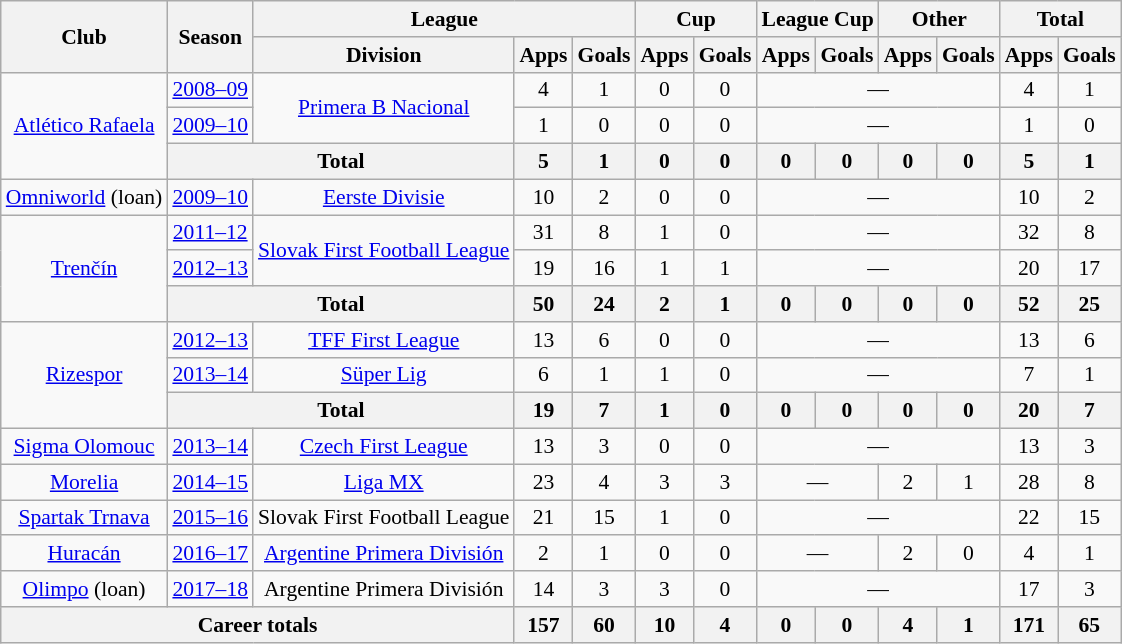<table class="wikitable" style="font-size:90%; text-align: center">
<tr>
<th rowspan=2>Club</th>
<th rowspan=2>Season</th>
<th colspan=3>League</th>
<th colspan=2>Cup</th>
<th colspan=2>League Cup</th>
<th colspan=2>Other</th>
<th colspan=2>Total</th>
</tr>
<tr>
<th>Division</th>
<th>Apps</th>
<th>Goals</th>
<th>Apps</th>
<th>Goals</th>
<th>Apps</th>
<th>Goals</th>
<th>Apps</th>
<th>Goals</th>
<th>Apps</th>
<th>Goals</th>
</tr>
<tr>
<td rowspan=3><a href='#'>Atlético Rafaela</a></td>
<td><a href='#'>2008–09</a></td>
<td rowspan=2><a href='#'>Primera B Nacional</a></td>
<td>4</td>
<td>1</td>
<td>0</td>
<td>0</td>
<td colspan=4>—</td>
<td>4</td>
<td>1</td>
</tr>
<tr>
<td><a href='#'>2009–10</a></td>
<td>1</td>
<td>0</td>
<td>0</td>
<td>0</td>
<td colspan=4>—</td>
<td>1</td>
<td>0</td>
</tr>
<tr>
<th colspan=2>Total</th>
<th>5</th>
<th>1</th>
<th>0</th>
<th>0</th>
<th>0</th>
<th>0</th>
<th>0</th>
<th>0</th>
<th>5</th>
<th>1</th>
</tr>
<tr>
<td><a href='#'>Omniworld</a> (loan)</td>
<td><a href='#'>2009–10</a></td>
<td><a href='#'>Eerste Divisie</a></td>
<td>10</td>
<td>2</td>
<td>0</td>
<td>0</td>
<td colspan=4>—</td>
<td>10</td>
<td>2</td>
</tr>
<tr>
<td rowspan=3><a href='#'>Trenčín</a></td>
<td><a href='#'>2011–12</a></td>
<td rowspan=2><a href='#'>Slovak First Football League</a></td>
<td>31</td>
<td>8</td>
<td>1</td>
<td>0</td>
<td colspan=4>—</td>
<td>32</td>
<td>8</td>
</tr>
<tr>
<td><a href='#'>2012–13</a></td>
<td>19</td>
<td>16</td>
<td>1</td>
<td>1</td>
<td colspan=4>—</td>
<td>20</td>
<td>17</td>
</tr>
<tr>
<th colspan=2>Total</th>
<th>50</th>
<th>24</th>
<th>2</th>
<th>1</th>
<th>0</th>
<th>0</th>
<th>0</th>
<th>0</th>
<th>52</th>
<th>25</th>
</tr>
<tr>
<td rowspan=3><a href='#'>Rizespor</a></td>
<td><a href='#'>2012–13</a></td>
<td><a href='#'>TFF First League</a></td>
<td>13</td>
<td>6</td>
<td>0</td>
<td>0</td>
<td colspan=4>—</td>
<td>13</td>
<td>6</td>
</tr>
<tr>
<td><a href='#'>2013–14</a></td>
<td><a href='#'>Süper Lig</a></td>
<td>6</td>
<td>1</td>
<td>1</td>
<td>0</td>
<td colspan=4>—</td>
<td>7</td>
<td>1</td>
</tr>
<tr>
<th colspan=2>Total</th>
<th>19</th>
<th>7</th>
<th>1</th>
<th>0</th>
<th>0</th>
<th>0</th>
<th>0</th>
<th>0</th>
<th>20</th>
<th>7</th>
</tr>
<tr>
<td><a href='#'>Sigma Olomouc</a></td>
<td><a href='#'>2013–14</a></td>
<td><a href='#'>Czech First League</a></td>
<td>13</td>
<td>3</td>
<td>0</td>
<td>0</td>
<td colspan=4>—</td>
<td>13</td>
<td>3</td>
</tr>
<tr>
<td><a href='#'>Morelia</a></td>
<td><a href='#'>2014–15</a></td>
<td><a href='#'>Liga MX</a></td>
<td>23</td>
<td>4</td>
<td>3</td>
<td>3</td>
<td colspan=2>—</td>
<td>2</td>
<td>1</td>
<td>28</td>
<td>8</td>
</tr>
<tr>
<td><a href='#'>Spartak Trnava</a></td>
<td><a href='#'>2015–16</a></td>
<td>Slovak First Football League</td>
<td>21</td>
<td>15</td>
<td>1</td>
<td>0</td>
<td colspan=4>—</td>
<td>22</td>
<td>15</td>
</tr>
<tr>
<td><a href='#'>Huracán</a></td>
<td><a href='#'>2016–17</a></td>
<td><a href='#'>Argentine Primera División</a></td>
<td>2</td>
<td>1</td>
<td>0</td>
<td>0</td>
<td colspan=2>—</td>
<td>2</td>
<td>0</td>
<td>4</td>
<td>1</td>
</tr>
<tr>
<td><a href='#'>Olimpo</a> (loan)</td>
<td><a href='#'>2017–18</a></td>
<td>Argentine Primera División</td>
<td>14</td>
<td>3</td>
<td>3</td>
<td>0</td>
<td colspan=4>—</td>
<td>17</td>
<td>3</td>
</tr>
<tr>
<th colspan=3>Career totals</th>
<th>157</th>
<th>60</th>
<th>10</th>
<th>4</th>
<th>0</th>
<th>0</th>
<th>4</th>
<th>1</th>
<th>171</th>
<th>65</th>
</tr>
</table>
